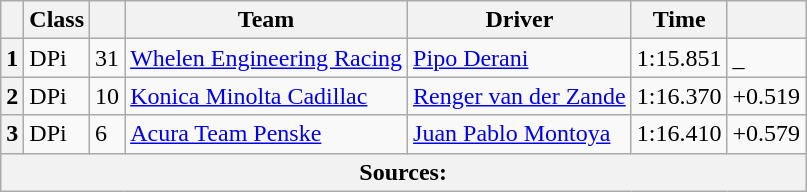<table class="wikitable">
<tr>
<th scope="col"></th>
<th scope="col">Class</th>
<th scope="col"></th>
<th scope="col">Team</th>
<th scope="col">Driver</th>
<th scope="col">Time</th>
<th scope="col"></th>
</tr>
<tr>
<th scope="row">1</th>
<td>DPi</td>
<td>31</td>
<td><a href='#'>Whelen Engineering Racing</a></td>
<td><a href='#'>Pipo Derani</a></td>
<td>1:15.851</td>
<td>_</td>
</tr>
<tr>
<th scope="row">2</th>
<td>DPi</td>
<td>10</td>
<td><a href='#'>Konica Minolta Cadillac</a></td>
<td><a href='#'>Renger van der Zande</a></td>
<td>1:16.370</td>
<td>+0.519</td>
</tr>
<tr>
<th scope="row">3</th>
<td>DPi</td>
<td>6</td>
<td><a href='#'>Acura Team Penske</a></td>
<td><a href='#'>Juan Pablo Montoya</a></td>
<td>1:16.410</td>
<td>+0.579</td>
</tr>
<tr>
<th colspan="7">Sources:</th>
</tr>
</table>
